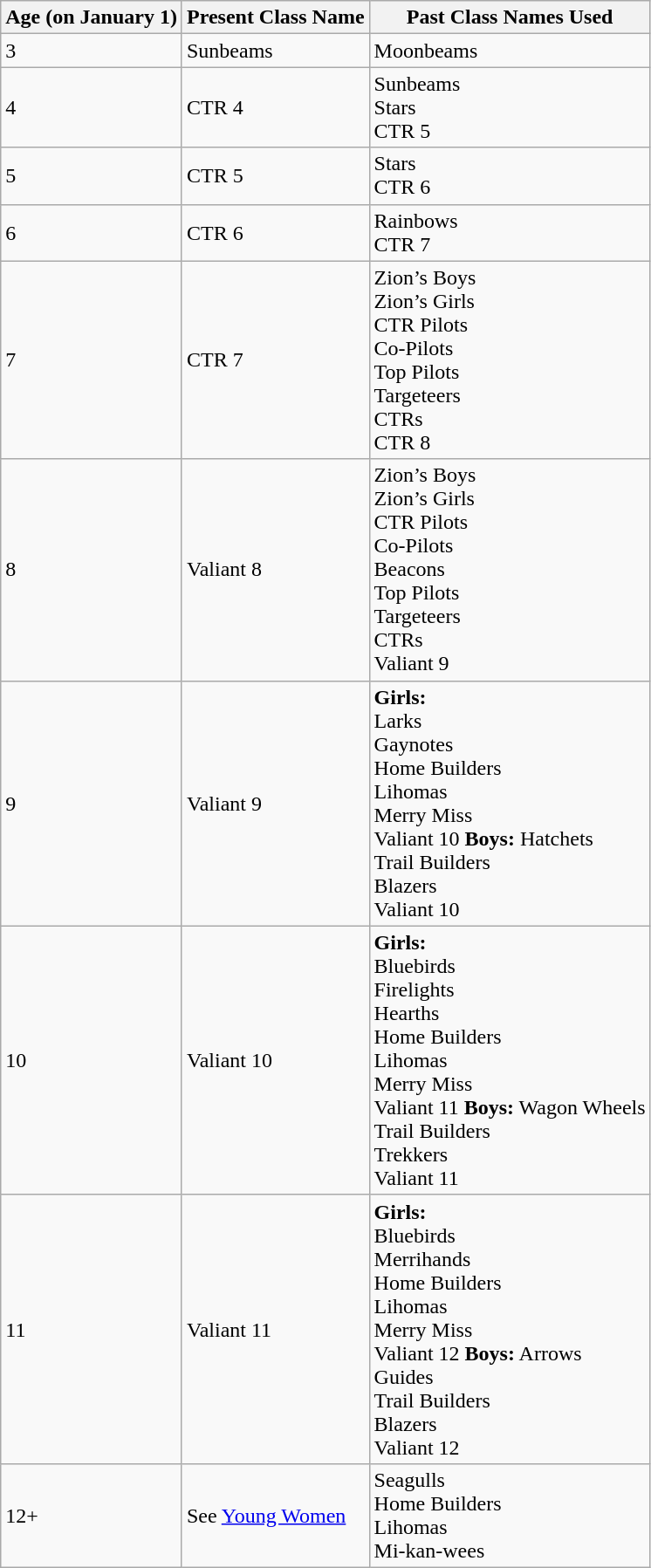<table class="wikitable">
<tr>
<th>Age (on January 1)</th>
<th>Present Class Name</th>
<th>Past Class Names Used</th>
</tr>
<tr>
<td>3</td>
<td>Sunbeams</td>
<td>Moonbeams</td>
</tr>
<tr>
<td>4</td>
<td>CTR 4</td>
<td>Sunbeams <br>Stars <br>CTR 5</td>
</tr>
<tr>
<td>5</td>
<td>CTR 5</td>
<td>Stars <br>CTR 6</td>
</tr>
<tr>
<td>6</td>
<td>CTR 6</td>
<td>Rainbows <br>CTR 7</td>
</tr>
<tr>
<td>7</td>
<td>CTR 7</td>
<td>Zion’s Boys <br>Zion’s Girls <br>CTR Pilots <br>Co-Pilots <br>Top Pilots <br>Targeteers<br>CTRs <br>CTR 8</td>
</tr>
<tr>
<td>8</td>
<td>Valiant 8</td>
<td>Zion’s Boys <br>Zion’s Girls <br>CTR Pilots <br>Co-Pilots <br>Beacons<br>Top Pilots <br>Targeteers<br>CTRs <br>Valiant 9</td>
</tr>
<tr>
<td>9</td>
<td>Valiant 9</td>
<td><strong>Girls:</strong><br>Larks<br>Gaynotes<br>Home Builders<br>Lihomas<br>Merry Miss <br>Valiant 10
<strong>Boys:</strong>
Hatchets<br>Trail Builders<br>Blazers <br>Valiant 10</td>
</tr>
<tr>
<td>10</td>
<td>Valiant 10</td>
<td><strong>Girls:</strong><br>Bluebirds<br>Firelights<br>Hearths <br>Home Builders<br>Lihomas<br>Merry Miss <br>Valiant 11
<strong>Boys:</strong>
Wagon Wheels<br>Trail Builders<br>Trekkers <br>Valiant 11</td>
</tr>
<tr>
<td>11</td>
<td>Valiant 11</td>
<td><strong>Girls:</strong><br>Bluebirds<br>Merrihands<br>Home Builders<br>Lihomas<br>Merry Miss <br>Valiant 12
<strong>Boys:</strong>
Arrows<br>Guides<br>Trail Builders<br>Blazers <br>Valiant 12</td>
</tr>
<tr>
<td>12+</td>
<td>See <a href='#'>Young Women</a></td>
<td>Seagulls<br> Home Builders<br>Lihomas<br>Mi-kan-wees</td>
</tr>
</table>
